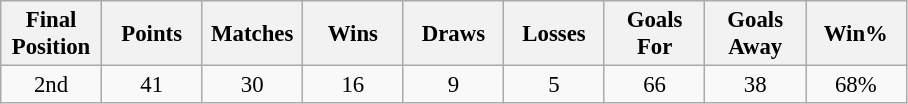<table class="wikitable" style="font-size: 95%; text-align: center;">
<tr>
<th width=60>Final Position</th>
<th width=60>Points</th>
<th width=60>Matches</th>
<th width=60>Wins</th>
<th width=60>Draws</th>
<th width=60>Losses</th>
<th width=60>Goals For</th>
<th width=60>Goals Away</th>
<th width=60>Win%</th>
</tr>
<tr>
<td>2nd</td>
<td>41</td>
<td>30</td>
<td>16</td>
<td>9</td>
<td>5</td>
<td>66</td>
<td>38</td>
<td>68%</td>
</tr>
</table>
